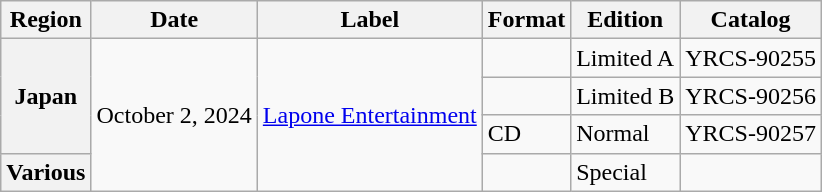<table class="wikitable plainrowheaders">
<tr>
<th>Region</th>
<th>Date</th>
<th>Label</th>
<th>Format</th>
<th>Edition</th>
<th>Catalog</th>
</tr>
<tr>
<th rowspan="3" scope="row">Japan</th>
<td rowspan="4">October 2, 2024</td>
<td rowspan="4"><a href='#'>Lapone Entertainment</a></td>
<td></td>
<td>Limited A</td>
<td>YRCS-90255</td>
</tr>
<tr>
<td></td>
<td>Limited B</td>
<td>YRCS-90256</td>
</tr>
<tr>
<td>CD</td>
<td>Normal</td>
<td>YRCS-90257</td>
</tr>
<tr>
<th scope="row">Various</th>
<td></td>
<td>Special</td>
<td></td>
</tr>
</table>
